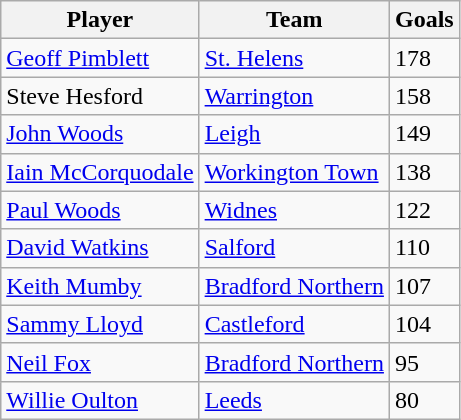<table class="wikitable" style="text-align:centre;">
<tr>
<th>Player</th>
<th>Team</th>
<th>Goals</th>
</tr>
<tr>
<td><a href='#'>Geoff Pimblett</a></td>
<td><a href='#'>St. Helens</a></td>
<td>178</td>
</tr>
<tr>
<td>Steve Hesford</td>
<td><a href='#'>Warrington</a></td>
<td>158</td>
</tr>
<tr>
<td><a href='#'>John Woods</a></td>
<td><a href='#'>Leigh</a></td>
<td>149</td>
</tr>
<tr>
<td><a href='#'>Iain McCorquodale</a></td>
<td><a href='#'>Workington Town</a></td>
<td>138</td>
</tr>
<tr>
<td><a href='#'>Paul Woods</a></td>
<td><a href='#'>Widnes</a></td>
<td>122</td>
</tr>
<tr>
<td><a href='#'>David Watkins</a></td>
<td><a href='#'>Salford</a></td>
<td>110</td>
</tr>
<tr>
<td><a href='#'>Keith Mumby</a></td>
<td><a href='#'>Bradford Northern</a></td>
<td>107</td>
</tr>
<tr>
<td><a href='#'>Sammy Lloyd</a></td>
<td><a href='#'>Castleford</a></td>
<td>104</td>
</tr>
<tr>
<td><a href='#'>Neil Fox</a></td>
<td><a href='#'>Bradford Northern</a></td>
<td>95</td>
</tr>
<tr>
<td><a href='#'>Willie Oulton</a></td>
<td><a href='#'>Leeds</a></td>
<td>80</td>
</tr>
</table>
